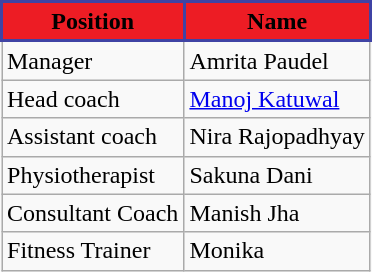<table class="wikitable">
<tr>
<th style="background:#ED1C24;border: 2px solid #3F43A4;"><span>Position</span></th>
<th style="background:#ED1C24;border: 2px solid #3F43A4;"><span>Name</span></th>
</tr>
<tr>
<td>Manager</td>
<td> Amrita Paudel</td>
</tr>
<tr>
<td>Head coach</td>
<td><a href='#'>Manoj Katuwal</a></td>
</tr>
<tr>
<td>Assistant coach</td>
<td> Nira Rajopadhyay</td>
</tr>
<tr>
<td>Physiotherapist</td>
<td> Sakuna Dani</td>
</tr>
<tr>
<td>Consultant Coach</td>
<td> Manish Jha</td>
</tr>
<tr>
<td>Fitness Trainer</td>
<td> Monika</td>
</tr>
</table>
